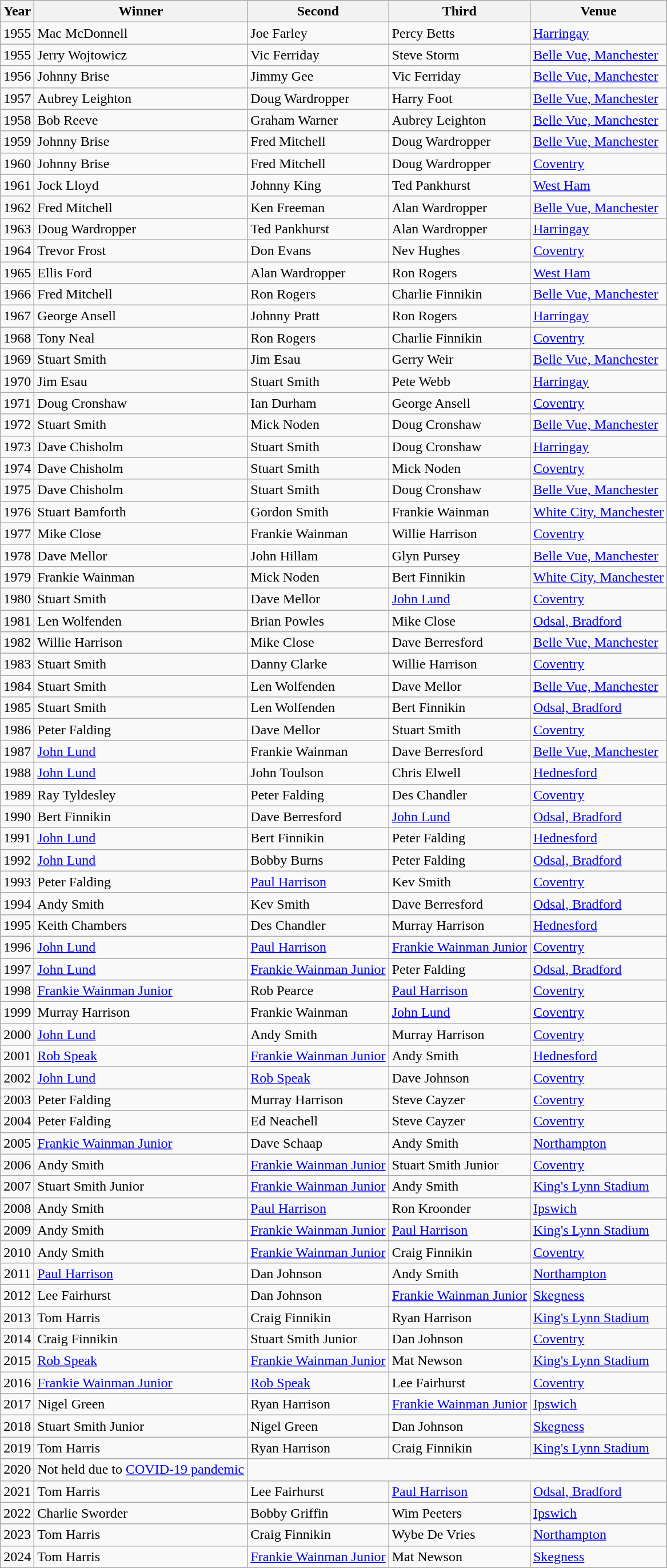<table class="sortable wikitable">
<tr>
<th>Year</th>
<th>Winner</th>
<th>Second</th>
<th>Third</th>
<th>Venue</th>
</tr>
<tr>
<td align=center>1955</td>
<td>Mac McDonnell</td>
<td>Joe Farley</td>
<td>Percy Betts</td>
<td><a href='#'>Harringay</a></td>
</tr>
<tr>
<td align=center>1955</td>
<td>Jerry Wojtowicz</td>
<td>Vic Ferriday</td>
<td>Steve Storm</td>
<td><a href='#'>Belle Vue, Manchester</a></td>
</tr>
<tr>
<td align=center>1956</td>
<td>Johnny Brise</td>
<td>Jimmy Gee</td>
<td>Vic Ferriday</td>
<td><a href='#'>Belle Vue, Manchester</a></td>
</tr>
<tr>
<td align=center>1957</td>
<td>Aubrey Leighton</td>
<td>Doug Wardropper</td>
<td>Harry Foot</td>
<td><a href='#'>Belle Vue, Manchester</a></td>
</tr>
<tr>
<td align=center>1958</td>
<td>Bob Reeve</td>
<td>Graham Warner</td>
<td>Aubrey Leighton</td>
<td><a href='#'>Belle Vue, Manchester</a></td>
</tr>
<tr>
<td align=center>1959</td>
<td>Johnny Brise</td>
<td>Fred Mitchell</td>
<td>Doug Wardropper</td>
<td><a href='#'>Belle Vue, Manchester</a></td>
</tr>
<tr>
<td align=center>1960</td>
<td>Johnny Brise</td>
<td>Fred Mitchell</td>
<td>Doug Wardropper</td>
<td><a href='#'>Coventry</a></td>
</tr>
<tr>
<td align=center>1961</td>
<td>Jock Lloyd</td>
<td>Johnny King</td>
<td>Ted Pankhurst</td>
<td><a href='#'>West Ham</a></td>
</tr>
<tr>
<td align=center>1962</td>
<td>Fred Mitchell</td>
<td>Ken Freeman</td>
<td>Alan Wardropper</td>
<td><a href='#'>Belle Vue, Manchester</a></td>
</tr>
<tr>
<td align=center>1963</td>
<td>Doug Wardropper</td>
<td>Ted Pankhurst</td>
<td>Alan Wardropper</td>
<td><a href='#'>Harringay</a></td>
</tr>
<tr>
<td align=center>1964</td>
<td>Trevor Frost</td>
<td>Don Evans</td>
<td>Nev Hughes</td>
<td><a href='#'>Coventry</a></td>
</tr>
<tr>
<td align=center>1965</td>
<td>Ellis Ford</td>
<td>Alan Wardropper</td>
<td>Ron Rogers</td>
<td><a href='#'>West Ham</a></td>
</tr>
<tr>
<td align=center>1966</td>
<td>Fred Mitchell</td>
<td>Ron Rogers</td>
<td>Charlie Finnikin</td>
<td><a href='#'>Belle Vue, Manchester</a></td>
</tr>
<tr>
<td align=center>1967</td>
<td>George Ansell</td>
<td>Johnny Pratt</td>
<td>Ron Rogers</td>
<td><a href='#'>Harringay</a></td>
</tr>
<tr>
<td align=center>1968</td>
<td>Tony Neal</td>
<td>Ron Rogers</td>
<td>Charlie Finnikin</td>
<td><a href='#'>Coventry</a></td>
</tr>
<tr>
<td align=center>1969</td>
<td>Stuart Smith</td>
<td>Jim Esau</td>
<td>Gerry Weir</td>
<td><a href='#'>Belle Vue, Manchester</a></td>
</tr>
<tr>
<td align=center>1970</td>
<td>Jim Esau</td>
<td>Stuart Smith</td>
<td>Pete Webb</td>
<td><a href='#'>Harringay</a></td>
</tr>
<tr>
<td align=center>1971</td>
<td>Doug Cronshaw</td>
<td>Ian Durham</td>
<td>George Ansell</td>
<td><a href='#'>Coventry</a></td>
</tr>
<tr>
<td align=center>1972</td>
<td>Stuart Smith</td>
<td>Mick Noden</td>
<td>Doug Cronshaw</td>
<td><a href='#'>Belle Vue, Manchester</a></td>
</tr>
<tr>
<td align=center>1973</td>
<td>Dave Chisholm</td>
<td>Stuart Smith</td>
<td>Doug Cronshaw</td>
<td><a href='#'>Harringay</a></td>
</tr>
<tr>
<td align=center>1974</td>
<td>Dave Chisholm</td>
<td>Stuart Smith</td>
<td>Mick Noden</td>
<td><a href='#'>Coventry</a></td>
</tr>
<tr>
<td align=center>1975</td>
<td>Dave Chisholm</td>
<td>Stuart Smith</td>
<td>Doug Cronshaw</td>
<td><a href='#'>Belle Vue, Manchester</a></td>
</tr>
<tr>
<td align=center>1976</td>
<td>Stuart Bamforth</td>
<td>Gordon Smith</td>
<td>Frankie Wainman</td>
<td><a href='#'>White City, Manchester</a></td>
</tr>
<tr>
<td align=center>1977</td>
<td>Mike Close</td>
<td>Frankie Wainman</td>
<td>Willie Harrison</td>
<td><a href='#'>Coventry</a></td>
</tr>
<tr>
<td align=center>1978</td>
<td>Dave Mellor</td>
<td>John Hillam</td>
<td>Glyn Pursey</td>
<td><a href='#'>Belle Vue, Manchester</a></td>
</tr>
<tr>
<td align=center>1979</td>
<td>Frankie Wainman</td>
<td>Mick Noden</td>
<td>Bert Finnikin</td>
<td><a href='#'>White City, Manchester</a></td>
</tr>
<tr>
<td align=center>1980</td>
<td>Stuart Smith</td>
<td>Dave Mellor</td>
<td><a href='#'>John Lund</a></td>
<td><a href='#'>Coventry</a></td>
</tr>
<tr>
<td align=center>1981</td>
<td>Len Wolfenden</td>
<td>Brian Powles</td>
<td>Mike Close</td>
<td><a href='#'>Odsal, Bradford</a></td>
</tr>
<tr>
<td align=center>1982</td>
<td>Willie Harrison</td>
<td>Mike Close</td>
<td>Dave Berresford</td>
<td><a href='#'>Belle Vue, Manchester</a></td>
</tr>
<tr>
<td align=center>1983</td>
<td>Stuart Smith</td>
<td>Danny Clarke</td>
<td>Willie Harrison</td>
<td><a href='#'>Coventry</a></td>
</tr>
<tr>
<td align=center>1984</td>
<td>Stuart Smith</td>
<td>Len Wolfenden</td>
<td>Dave Mellor</td>
<td><a href='#'>Belle Vue, Manchester</a></td>
</tr>
<tr>
<td align=center>1985</td>
<td>Stuart Smith</td>
<td>Len Wolfenden</td>
<td>Bert Finnikin</td>
<td><a href='#'>Odsal, Bradford</a></td>
</tr>
<tr>
<td align=center>1986</td>
<td>Peter Falding</td>
<td>Dave Mellor</td>
<td>Stuart Smith</td>
<td><a href='#'>Coventry</a></td>
</tr>
<tr>
<td align=center>1987</td>
<td><a href='#'>John Lund</a></td>
<td>Frankie Wainman</td>
<td>Dave Berresford</td>
<td><a href='#'>Belle Vue, Manchester</a></td>
</tr>
<tr>
<td align=center>1988</td>
<td><a href='#'>John Lund</a></td>
<td>John Toulson</td>
<td>Chris Elwell</td>
<td><a href='#'>Hednesford</a></td>
</tr>
<tr>
<td align=center>1989</td>
<td>Ray Tyldesley</td>
<td>Peter Falding</td>
<td>Des Chandler</td>
<td><a href='#'>Coventry</a></td>
</tr>
<tr>
<td align=center>1990</td>
<td>Bert Finnikin</td>
<td>Dave Berresford</td>
<td><a href='#'>John Lund</a></td>
<td><a href='#'>Odsal, Bradford</a></td>
</tr>
<tr>
<td align=center>1991</td>
<td><a href='#'>John Lund</a></td>
<td>Bert Finnikin</td>
<td>Peter Falding</td>
<td><a href='#'>Hednesford</a></td>
</tr>
<tr>
<td align=center>1992</td>
<td><a href='#'>John Lund</a></td>
<td>Bobby Burns</td>
<td>Peter Falding</td>
<td><a href='#'>Odsal, Bradford</a></td>
</tr>
<tr>
<td align=center>1993</td>
<td>Peter Falding</td>
<td><a href='#'>Paul Harrison</a></td>
<td>Kev Smith</td>
<td><a href='#'>Coventry</a></td>
</tr>
<tr>
<td align=center>1994</td>
<td>Andy Smith</td>
<td>Kev Smith</td>
<td>Dave Berresford</td>
<td><a href='#'>Odsal, Bradford</a></td>
</tr>
<tr>
<td align=center>1995</td>
<td>Keith Chambers</td>
<td>Des Chandler</td>
<td>Murray Harrison</td>
<td><a href='#'>Hednesford</a></td>
</tr>
<tr>
<td align=center>1996</td>
<td><a href='#'>John Lund</a></td>
<td><a href='#'>Paul Harrison</a></td>
<td><a href='#'>Frankie Wainman Junior</a></td>
<td><a href='#'>Coventry</a></td>
</tr>
<tr>
<td align=center>1997</td>
<td><a href='#'>John Lund</a></td>
<td><a href='#'>Frankie Wainman Junior</a></td>
<td>Peter Falding</td>
<td><a href='#'>Odsal, Bradford</a></td>
</tr>
<tr>
<td align=center>1998</td>
<td><a href='#'>Frankie Wainman Junior</a></td>
<td>Rob Pearce</td>
<td><a href='#'>Paul Harrison</a></td>
<td><a href='#'>Coventry</a></td>
</tr>
<tr>
<td align=center>1999</td>
<td>Murray Harrison</td>
<td>Frankie Wainman</td>
<td><a href='#'>John Lund</a></td>
<td><a href='#'>Coventry</a></td>
</tr>
<tr>
<td align=center>2000</td>
<td><a href='#'>John Lund</a></td>
<td>Andy Smith</td>
<td>Murray Harrison</td>
<td><a href='#'>Coventry</a></td>
</tr>
<tr>
<td align=center>2001</td>
<td><a href='#'>Rob Speak</a></td>
<td><a href='#'>Frankie Wainman Junior</a></td>
<td>Andy Smith</td>
<td><a href='#'>Hednesford</a></td>
</tr>
<tr>
<td align=center>2002</td>
<td><a href='#'>John Lund</a></td>
<td><a href='#'>Rob Speak</a></td>
<td>Dave Johnson</td>
<td><a href='#'>Coventry</a></td>
</tr>
<tr>
<td align=center>2003</td>
<td>Peter Falding</td>
<td>Murray Harrison</td>
<td>Steve Cayzer</td>
<td><a href='#'>Coventry</a></td>
</tr>
<tr>
<td align=center>2004</td>
<td>Peter Falding</td>
<td>Ed Neachell</td>
<td>Steve Cayzer</td>
<td><a href='#'>Coventry</a></td>
</tr>
<tr>
<td align=center>2005</td>
<td><a href='#'>Frankie Wainman Junior</a></td>
<td> Dave Schaap</td>
<td>Andy Smith</td>
<td><a href='#'>Northampton</a></td>
</tr>
<tr>
<td align=center>2006</td>
<td>Andy Smith</td>
<td><a href='#'>Frankie Wainman Junior</a></td>
<td>Stuart Smith Junior</td>
<td><a href='#'>Coventry</a></td>
</tr>
<tr>
<td align=center>2007</td>
<td>Stuart Smith Junior</td>
<td><a href='#'>Frankie Wainman Junior</a></td>
<td>Andy Smith</td>
<td><a href='#'>King's Lynn Stadium</a></td>
</tr>
<tr>
<td align=center>2008</td>
<td>Andy Smith</td>
<td><a href='#'>Paul Harrison</a></td>
<td> Ron Kroonder</td>
<td><a href='#'>Ipswich</a></td>
</tr>
<tr>
<td align=center>2009</td>
<td>Andy Smith</td>
<td><a href='#'>Frankie Wainman Junior</a></td>
<td><a href='#'>Paul Harrison</a></td>
<td><a href='#'>King's Lynn Stadium</a></td>
</tr>
<tr>
<td align=center>2010</td>
<td>Andy Smith</td>
<td><a href='#'>Frankie Wainman Junior</a></td>
<td>Craig Finnikin</td>
<td><a href='#'>Coventry</a></td>
</tr>
<tr>
<td align=center>2011</td>
<td><a href='#'>Paul Harrison</a></td>
<td>Dan Johnson</td>
<td>Andy Smith</td>
<td><a href='#'>Northampton</a></td>
</tr>
<tr>
<td align=center>2012</td>
<td>Lee Fairhurst</td>
<td>Dan Johnson</td>
<td><a href='#'>Frankie Wainman Junior</a></td>
<td><a href='#'>Skegness</a></td>
</tr>
<tr>
<td align=center>2013</td>
<td>Tom Harris</td>
<td>Craig Finnikin</td>
<td>Ryan Harrison</td>
<td><a href='#'>King's Lynn Stadium</a></td>
</tr>
<tr>
<td align=center>2014</td>
<td>Craig Finnikin</td>
<td>Stuart Smith Junior</td>
<td>Dan Johnson</td>
<td><a href='#'>Coventry</a></td>
</tr>
<tr>
<td align=center>2015</td>
<td><a href='#'>Rob Speak</a></td>
<td><a href='#'>Frankie Wainman Junior</a></td>
<td>Mat Newson</td>
<td><a href='#'>King's Lynn Stadium</a></td>
</tr>
<tr>
<td align=center>2016</td>
<td><a href='#'>Frankie Wainman Junior</a></td>
<td><a href='#'>Rob Speak</a></td>
<td>Lee Fairhurst</td>
<td><a href='#'>Coventry</a></td>
</tr>
<tr>
<td align=center>2017</td>
<td>Nigel Green</td>
<td>Ryan Harrison</td>
<td><a href='#'>Frankie Wainman Junior</a></td>
<td><a href='#'>Ipswich</a></td>
</tr>
<tr>
<td align=center>2018</td>
<td>Stuart Smith Junior</td>
<td>Nigel Green</td>
<td>Dan Johnson</td>
<td><a href='#'>Skegness</a></td>
</tr>
<tr>
<td align=center>2019</td>
<td>Tom Harris</td>
<td>Ryan Harrison</td>
<td>Craig Finnikin</td>
<td><a href='#'>King's Lynn Stadium</a></td>
</tr>
<tr>
<td align=center>2020</td>
<td>Not held due to <a href='#'>COVID-19 pandemic</a></td>
</tr>
<tr>
<td align=center>2021</td>
<td>Tom Harris</td>
<td>Lee Fairhurst</td>
<td><a href='#'>Paul Harrison</a></td>
<td><a href='#'>Odsal, Bradford</a></td>
</tr>
<tr>
<td align=center>2022</td>
<td>Charlie Sworder</td>
<td>Bobby Griffin</td>
<td>Wim Peeters</td>
<td><a href='#'>Ipswich</a></td>
</tr>
<tr>
<td align=center>2023</td>
<td>Tom Harris</td>
<td>Craig Finnikin</td>
<td>Wybe De Vries</td>
<td><a href='#'>Northampton</a></td>
</tr>
<tr>
<td align=center>2024</td>
<td>Tom Harris</td>
<td><a href='#'>Frankie Wainman Junior</a></td>
<td>Mat Newson</td>
<td><a href='#'>Skegness</a></td>
</tr>
</table>
